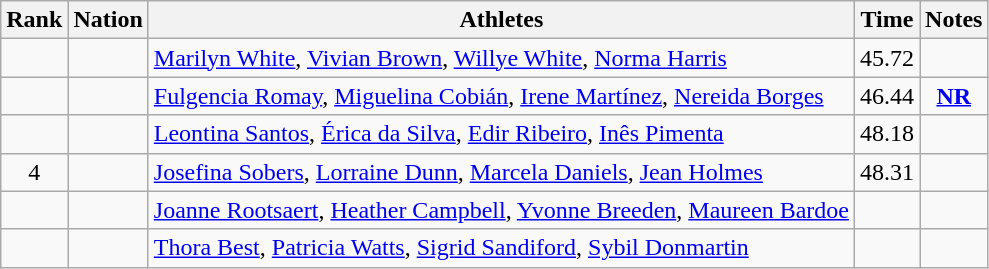<table class="wikitable sortable" style="text-align:center">
<tr>
<th>Rank</th>
<th>Nation</th>
<th>Athletes</th>
<th>Time</th>
<th>Notes</th>
</tr>
<tr>
<td></td>
<td align=left></td>
<td align=left><a href='#'>Marilyn White</a>, <a href='#'>Vivian Brown</a>, <a href='#'>Willye White</a>, <a href='#'>Norma Harris</a></td>
<td>45.72</td>
<td></td>
</tr>
<tr>
<td></td>
<td align=left></td>
<td align=left><a href='#'>Fulgencia Romay</a>, <a href='#'>Miguelina Cobián</a>, <a href='#'>Irene Martínez</a>, <a href='#'>Nereida Borges</a></td>
<td>46.44</td>
<td><strong><a href='#'>NR</a></strong></td>
</tr>
<tr>
<td></td>
<td align=left></td>
<td align=left><a href='#'>Leontina Santos</a>, <a href='#'>Érica da Silva</a>, <a href='#'>Edir Ribeiro</a>, <a href='#'>Inês Pimenta</a></td>
<td>48.18</td>
<td></td>
</tr>
<tr>
<td>4</td>
<td align=left></td>
<td align=left><a href='#'>Josefina Sobers</a>, <a href='#'>Lorraine Dunn</a>, <a href='#'>Marcela Daniels</a>, <a href='#'>Jean Holmes</a></td>
<td>48.31</td>
<td></td>
</tr>
<tr>
<td></td>
<td align=left></td>
<td align=left><a href='#'>Joanne Rootsaert</a>, <a href='#'>Heather Campbell</a>, <a href='#'>Yvonne Breeden</a>, <a href='#'>Maureen Bardoe</a></td>
<td></td>
<td></td>
</tr>
<tr>
<td></td>
<td align=left></td>
<td align=left><a href='#'>Thora Best</a>, <a href='#'>Patricia Watts</a>, <a href='#'>Sigrid Sandiford</a>, <a href='#'>Sybil Donmartin</a></td>
<td></td>
<td></td>
</tr>
</table>
